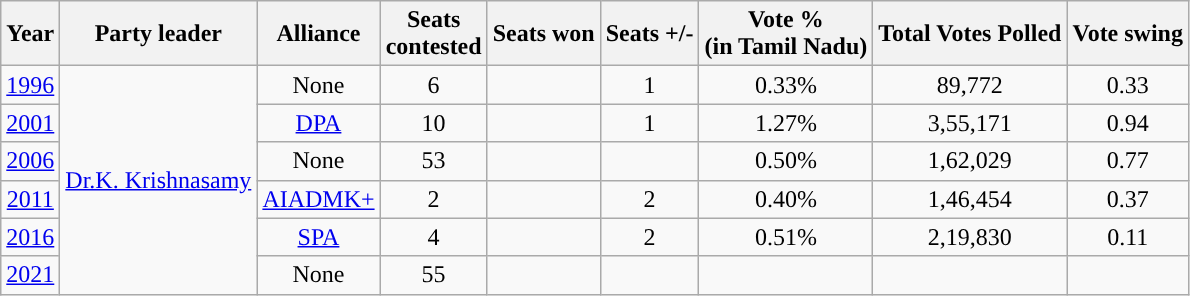<table class="wikitable sortable">
<tr>
<th Style="background-color:">Year</th>
<th Style="background-color:">Party leader</th>
<th Style="background-color:">Alliance</th>
<th Style="background-color:">Seats<br>contested</th>
<th Style="background-color:">Seats won</th>
<th Style="background-color:">Seats +/-</th>
<th Style="background-color:">Vote %<br>(in Tamil Nadu)</th>
<th Style="background-color:">Total Votes Polled</th>
<th Style="background-color:">Vote swing</th>
</tr>
<tr style="text-align:center;">
<td><a href='#'>1996</a></td>
<td rowspan=6><a href='#'>Dr.K. Krishnasamy</a></td>
<td>None</td>
<td>6</td>
<td></td>
<td>1</td>
<td>0.33%</td>
<td>89,772</td>
<td>0.33</td>
</tr>
<tr style="text-align:center;">
<td><a href='#'>2001</a></td>
<td><a href='#'>DPA</a></td>
<td>10</td>
<td></td>
<td>1</td>
<td>1.27%</td>
<td>3,55,171</td>
<td>0.94</td>
</tr>
<tr style="text-align:center;">
<td><a href='#'>2006</a></td>
<td>None</td>
<td>53</td>
<td></td>
<td></td>
<td>0.50%</td>
<td>1,62,029</td>
<td>0.77</td>
</tr>
<tr style="text-align:center;">
<td><a href='#'>2011</a></td>
<td><a href='#'>AIADMK+</a></td>
<td>2</td>
<td></td>
<td>2</td>
<td>0.40%</td>
<td>1,46,454</td>
<td>0.37</td>
</tr>
<tr style="text-align:center;">
<td><a href='#'>2016</a></td>
<td><a href='#'>SPA</a></td>
<td>4</td>
<td></td>
<td>2</td>
<td>0.51%</td>
<td>2,19,830</td>
<td>0.11</td>
</tr>
<tr style="text-align:center;">
<td><a href='#'>2021</a></td>
<td>None</td>
<td>55</td>
<td></td>
<td></td>
<td></td>
<td></td>
<td></td>
</tr>
</table>
